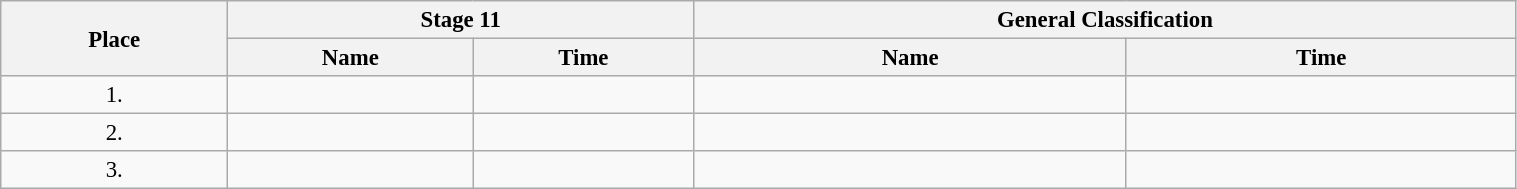<table class=wikitable style="font-size:95%" width="80%">
<tr>
<th rowspan="2">Place</th>
<th colspan="2">Stage 11</th>
<th colspan="2">General Classification</th>
</tr>
<tr>
<th>Name</th>
<th>Time</th>
<th>Name</th>
<th>Time</th>
</tr>
<tr>
<td align="center">1.</td>
<td></td>
<td></td>
<td></td>
<td></td>
</tr>
<tr>
<td align="center">2.</td>
<td></td>
<td></td>
<td></td>
<td></td>
</tr>
<tr>
<td align="center">3.</td>
<td></td>
<td></td>
<td></td>
<td></td>
</tr>
</table>
